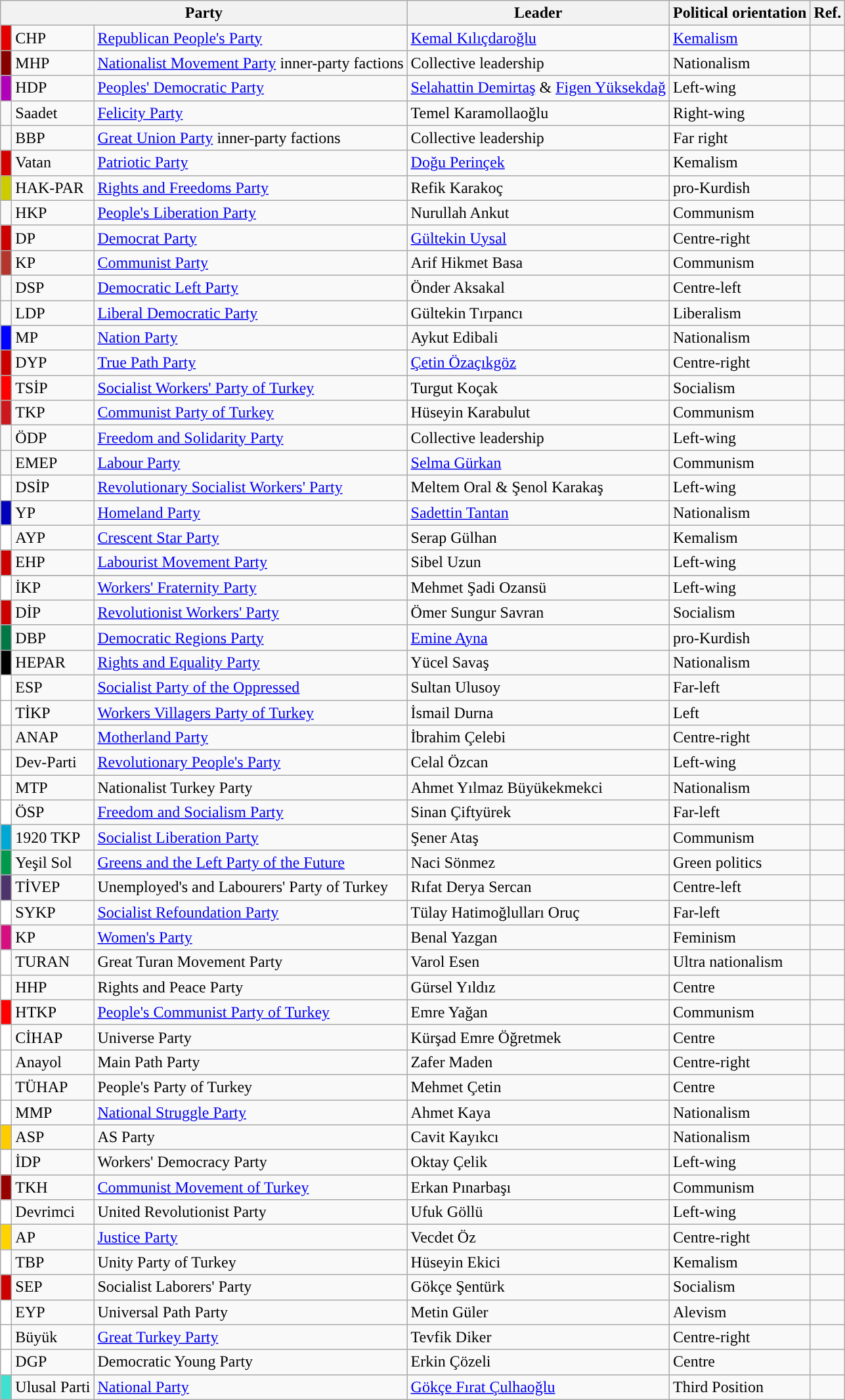<table class=wikitable>
<tr>
<th colspan="3">Party</th>
<th>Leader</th>
<th>Political orientation</th>
<th>Ref.</th>
</tr>
<tr>
<td style="background:#e30000; width:4px; text-align:center;"></td>
<td>CHP</td>
<td><a href='#'>Republican People's Party</a></td>
<td><a href='#'>Kemal Kılıçdaroğlu</a></td>
<td><a href='#'>Kemalism</a></td>
<td></td>
</tr>
<tr>
<td style="background:#870000; width:4px; text-align:center;"></td>
<td>MHP</td>
<td><a href='#'>Nationalist Movement Party</a> inner-party factions</td>
<td>Collective leadership</td>
<td>Nationalism</td>
<td></td>
</tr>
<tr>
<td style="background:#b000b8; width:4px; text-align:center;"></td>
<td>HDP</td>
<td><a href='#'>Peoples' Democratic Party</a></td>
<td><a href='#'>Selahattin Demirtaş</a> & <a href='#'>Figen Yüksekdağ</a></td>
<td>Left-wing</td>
<td></td>
</tr>
<tr>
<td style="background:"></td>
<td>Saadet</td>
<td><a href='#'>Felicity Party</a></td>
<td>Temel Karamollaoğlu</td>
<td>Right-wing</td>
<td></td>
</tr>
<tr>
<td style="background:"></td>
<td>BBP</td>
<td><a href='#'>Great Union Party</a> inner-party factions</td>
<td>Collective leadership</td>
<td>Far right</td>
<td></td>
</tr>
<tr>
<td style="background:#d40000; width:4px; text-align:center;"></td>
<td>Vatan</td>
<td><a href='#'>Patriotic Party</a></td>
<td><a href='#'>Doğu Perinçek</a></td>
<td>Kemalism</td>
<td></td>
</tr>
<tr>
<td style="background:#cc0; width:4px; text-align:center;"></td>
<td>HAK-PAR</td>
<td><a href='#'>Rights and Freedoms Party</a></td>
<td>Refik Karakoç</td>
<td>pro-Kurdish</td>
<td></td>
</tr>
<tr>
<td style="background:"></td>
<td>HKP</td>
<td><a href='#'>People's Liberation Party</a></td>
<td>Nurullah Ankut</td>
<td>Communism</td>
<td></td>
</tr>
<tr>
<td style="background:#CD0000; width:4px; text-align:center;"></td>
<td>DP</td>
<td><a href='#'>Democrat Party</a></td>
<td><a href='#'>Gültekin Uysal</a></td>
<td>Centre-right</td>
<td></td>
</tr>
<tr>
<td style="background:#B2362C; width:4px; text-align:center;"></td>
<td>KP</td>
<td><a href='#'>Communist Party</a></td>
<td>Arif Hikmet Basa</td>
<td>Communism</td>
<td></td>
</tr>
<tr>
<td style="background:"></td>
<td>DSP</td>
<td><a href='#'>Democratic Left Party</a></td>
<td>Önder Aksakal</td>
<td>Centre-left</td>
<td></td>
</tr>
<tr>
<td style="background:"></td>
<td>LDP</td>
<td><a href='#'>Liberal Democratic Party</a></td>
<td>Gültekin Tırpancı</td>
<td>Liberalism</td>
<td></td>
</tr>
<tr>
<td style="background:#00f; width:4px; text-align:center;"></td>
<td>MP</td>
<td><a href='#'>Nation Party</a></td>
<td>Aykut Edibali</td>
<td>Nationalism</td>
<td></td>
</tr>
<tr>
<td style="background:#CD0000; width:4px; text-align:center;"></td>
<td>DYP</td>
<td><a href='#'>True Path Party</a></td>
<td><a href='#'>Çetin Özaçıkgöz</a></td>
<td>Centre-right</td>
<td></td>
</tr>
<tr>
<td style="background:#f00; width:4px; text-align:center;"></td>
<td>TSİP</td>
<td><a href='#'>Socialist Workers' Party of Turkey</a></td>
<td>Turgut Koçak</td>
<td>Socialism</td>
<td></td>
</tr>
<tr>
<td style="background:#CB181E; width:4px; text-align:center;"></td>
<td>TKP</td>
<td><a href='#'>Communist Party of Turkey</a></td>
<td>Hüseyin Karabulut</td>
<td>Communism</td>
<td></td>
</tr>
<tr>
<td style="background:"></td>
<td>ÖDP</td>
<td><a href='#'>Freedom and Solidarity Party</a></td>
<td>Collective leadership</td>
<td>Left-wing</td>
<td></td>
</tr>
<tr>
<td style="background:"></td>
<td>EMEP</td>
<td><a href='#'>Labour Party</a></td>
<td><a href='#'>Selma Gürkan</a></td>
<td>Communism</td>
<td></td>
</tr>
<tr>
<td style="background:#fff; width:4px; text-align:center;"></td>
<td>DSİP</td>
<td><a href='#'>Revolutionary Socialist Workers' Party</a></td>
<td>Meltem Oral & Şenol Karakaş</td>
<td>Left-wing</td>
<td></td>
</tr>
<tr>
<td style="background:#00b; width:4px; text-align:center;"></td>
<td>YP</td>
<td><a href='#'>Homeland Party</a></td>
<td><a href='#'>Sadettin Tantan</a></td>
<td>Nationalism</td>
<td></td>
</tr>
<tr>
<td style="background:#fff; width:4px; text-align:center;"></td>
<td>AYP</td>
<td><a href='#'>Crescent Star Party</a></td>
<td>Serap Gülhan</td>
<td>Kemalism</td>
<td></td>
</tr>
<tr>
<td style="background:#CD0000; width:4px; text-align:center;"></td>
<td>EHP</td>
<td><a href='#'>Labourist Movement Party</a></td>
<td>Sibel Uzun</td>
<td>Left-wing</td>
<td></td>
</tr>
<tr>
</tr>
<tr>
<td style="background:#fff; width:4px; text-align:center;"></td>
<td>İKP</td>
<td><a href='#'>Workers' Fraternity Party</a></td>
<td>Mehmet Şadi Ozansü</td>
<td>Left-wing</td>
<td></td>
</tr>
<tr>
<td style="background:#CD0000; width:4px; text-align:center;"></td>
<td>DİP</td>
<td><a href='#'>Revolutionist Workers' Party</a></td>
<td>Ömer Sungur Savran</td>
<td>Socialism</td>
<td></td>
</tr>
<tr>
<td style="background:#074; width:4px; text-align:center;"></td>
<td>DBP</td>
<td><a href='#'>Democratic Regions Party</a></td>
<td><a href='#'>Emine Ayna</a></td>
<td>pro-Kurdish</td>
<td></td>
</tr>
<tr>
<td style="background:#000; width:4px; text-align:center;"></td>
<td>HEPAR</td>
<td><a href='#'>Rights and Equality Party</a></td>
<td>Yücel Savaş</td>
<td>Nationalism</td>
<td></td>
</tr>
<tr>
<td style="background:#fff; width:4px; text-align:center;"></td>
<td>ESP</td>
<td><a href='#'>Socialist Party of the Oppressed</a></td>
<td>Sultan Ulusoy</td>
<td>Far-left</td>
<td></td>
</tr>
<tr>
<td style="background:#fff; width:4px; text-align:center;"></td>
<td>TİKP</td>
<td><a href='#'>Workers Villagers Party of Turkey</a></td>
<td>İsmail Durna</td>
<td>Left</td>
<td></td>
</tr>
<tr>
<td style="background:"></td>
<td>ANAP</td>
<td><a href='#'>Motherland Party</a></td>
<td>İbrahim Çelebi</td>
<td>Centre-right</td>
<td></td>
</tr>
<tr>
<td style="background:#fff; width:4px; text-align:center;"></td>
<td>Dev-Parti</td>
<td><a href='#'>Revolutionary People's Party</a></td>
<td>Celal Özcan</td>
<td>Left-wing</td>
<td></td>
</tr>
<tr>
<td style="background:#fff; width:4px; text-align:center;"></td>
<td>MTP</td>
<td>Nationalist Turkey Party</td>
<td>Ahmet Yılmaz Büyükekmekci</td>
<td>Nationalism</td>
<td></td>
</tr>
<tr>
<td style="background:#fff; width:4px; text-align:center;"></td>
<td>ÖSP</td>
<td><a href='#'>Freedom and Socialism Party</a></td>
<td>Sinan Çiftyürek</td>
<td>Far-left</td>
<td></td>
</tr>
<tr>
<td style="background:#00A8D4; width:4px; text-align:center;"></td>
<td>1920 TKP</td>
<td><a href='#'>Socialist Liberation Party</a></td>
<td>Şener Ataş</td>
<td>Communism</td>
<td></td>
</tr>
<tr>
<td style="background:#00994C; width:4px; text-align:center;"></td>
<td>Yeşil Sol</td>
<td><a href='#'>Greens and the Left Party of the Future</a></td>
<td>Naci Sönmez</td>
<td>Green politics</td>
<td></td>
</tr>
<tr>
<td style="background:#4D346D; width:4px; text-align:center;"></td>
<td>TİVEP</td>
<td>Unemployed's and Labourers' Party of Turkey</td>
<td>Rıfat Derya Sercan</td>
<td>Centre-left</td>
<td></td>
</tr>
<tr>
<td style="background:#fff; width:4px; text-align:center;"></td>
<td>SYKP</td>
<td><a href='#'>Socialist Refoundation Party</a></td>
<td>Tülay Hatimoğlulları Oruç</td>
<td>Far-left</td>
<td></td>
</tr>
<tr>
<td style="background:#D50F80; width:4px; text-align:center;"></td>
<td>KP</td>
<td><a href='#'>Women's Party</a></td>
<td>Benal Yazgan</td>
<td>Feminism</td>
<td></td>
</tr>
<tr>
<td style="background:#fff; width:4px; text-align:center;"></td>
<td>TURAN</td>
<td>Great Turan Movement Party</td>
<td>Varol Esen</td>
<td>Ultra nationalism</td>
<td></td>
</tr>
<tr>
<td style="background:#fff; width:4px; text-align:center;"></td>
<td>HHP</td>
<td>Rights and Peace Party</td>
<td>Gürsel Yıldız</td>
<td>Centre</td>
<td></td>
</tr>
<tr>
<td style="background:#f00; width:4px; text-align:center;"></td>
<td>HTKP</td>
<td><a href='#'>People's Communist Party of Turkey</a></td>
<td>Emre Yağan</td>
<td>Communism</td>
<td></td>
</tr>
<tr>
<td style="background:#fff; width:4px; text-align:center;"></td>
<td>CİHAP</td>
<td>Universe Party</td>
<td>Kürşad Emre Öğretmek</td>
<td>Centre</td>
<td></td>
</tr>
<tr>
<td style="background:#fff; width:4px; text-align:center;"></td>
<td>Anayol</td>
<td>Main Path Party</td>
<td>Zafer Maden</td>
<td>Centre-right</td>
<td></td>
</tr>
<tr>
<td style="background:#fff; width:4px; text-align:center;"></td>
<td>TÜHAP</td>
<td>People's Party of Turkey</td>
<td>Mehmet Çetin</td>
<td>Centre</td>
<td></td>
</tr>
<tr>
<td style="background:#fff; width:4px; text-align:center;"></td>
<td>MMP</td>
<td><a href='#'>National Struggle Party</a></td>
<td>Ahmet Kaya</td>
<td>Nationalism</td>
<td></td>
</tr>
<tr>
<td style="background:#fc0; width:4px; text-align:center;"></td>
<td>ASP</td>
<td>AS Party</td>
<td>Cavit Kayıkcı</td>
<td>Nationalism</td>
<td></td>
</tr>
<tr>
<td style="background:#fff; width:4px; text-align:center;"></td>
<td>İDP</td>
<td>Workers' Democracy Party</td>
<td>Oktay Çelik</td>
<td>Left-wing</td>
<td></td>
</tr>
<tr>
<td style="background:#900; width:4px; text-align:center;"></td>
<td>TKH</td>
<td><a href='#'>Communist Movement of Turkey</a></td>
<td>Erkan Pınarbaşı</td>
<td>Communism</td>
<td></td>
</tr>
<tr>
<td style="background:#fff; width:4px; text-align:center;"></td>
<td>Devrimci</td>
<td>United Revolutionist Party</td>
<td>Ufuk Göllü</td>
<td>Left-wing</td>
<td></td>
</tr>
<tr>
<td style="background:#FFD300; width:4px; text-align:center;"></td>
<td>AP</td>
<td><a href='#'>Justice Party</a></td>
<td>Vecdet Öz</td>
<td>Centre-right</td>
<td></td>
</tr>
<tr>
<td style="background:#fff; width:4px; text-align:center;"></td>
<td>TBP</td>
<td>Unity Party of Turkey</td>
<td>Hüseyin Ekici</td>
<td>Kemalism</td>
<td></td>
</tr>
<tr>
<td style="background:#CD0000; width:4px; text-align:center;"></td>
<td>SEP</td>
<td>Socialist Laborers' Party</td>
<td>Gökçe Şentürk</td>
<td>Socialism</td>
<td></td>
</tr>
<tr>
<td style="background:#fff; width:4px; text-align:center;"></td>
<td>EYP</td>
<td>Universal Path Party</td>
<td>Metin Güler</td>
<td>Alevism</td>
<td></td>
</tr>
<tr>
<td style="background:#fff; width:4px; text-align:center;"></td>
<td>Büyük</td>
<td><a href='#'>Great Turkey Party</a></td>
<td>Tevfik Diker</td>
<td>Centre-right</td>
<td></td>
</tr>
<tr>
<td style="background:#fff; width:4px; text-align:center;"></td>
<td>DGP</td>
<td>Democratic Young Party</td>
<td>Erkin Çözeli</td>
<td>Centre</td>
<td></td>
</tr>
<tr>
<td style="background:turquoise; width:4px; text-align:center;"></td>
<td>Ulusal Parti</td>
<td><a href='#'>National Party</a></td>
<td><a href='#'>Gökçe Fırat Çulhaoğlu</a></td>
<td>Third Position</td>
<td></td>
</tr>
</table>
